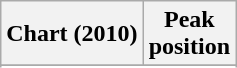<table class="wikitable sortable plainrowheaders" style="text-align:center">
<tr>
<th scope="col">Chart (2010)</th>
<th scope="col">Peak<br>position</th>
</tr>
<tr>
</tr>
<tr>
</tr>
<tr>
</tr>
<tr>
</tr>
<tr>
</tr>
<tr>
</tr>
<tr>
</tr>
<tr>
</tr>
<tr>
</tr>
<tr>
</tr>
<tr>
</tr>
<tr>
</tr>
<tr>
</tr>
<tr>
</tr>
<tr>
</tr>
<tr>
</tr>
</table>
